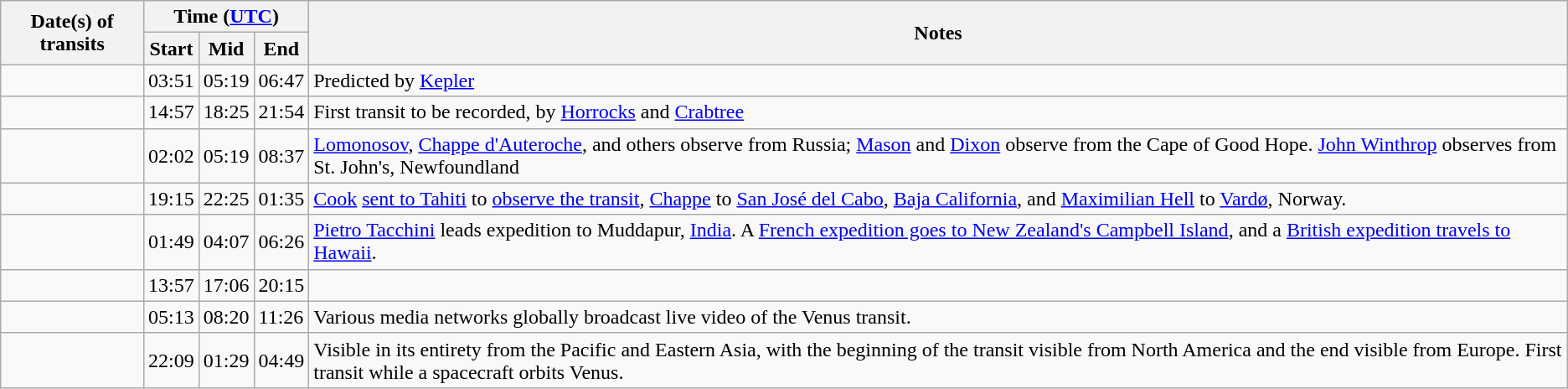<table class="wikitable">
<tr>
<th rowspan=2>Date(s) of transits</th>
<th colspan=3>Time (<a href='#'>UTC</a>)</th>
<th rowspan=2>Notes</th>
</tr>
<tr>
<th>Start</th>
<th>Mid</th>
<th>End</th>
</tr>
<tr>
<td></td>
<td>03:51</td>
<td>05:19</td>
<td>06:47</td>
<td>Predicted by <a href='#'>Kepler</a></td>
</tr>
<tr>
<td></td>
<td>14:57</td>
<td>18:25</td>
<td>21:54</td>
<td>First transit to be recorded, by <a href='#'>Horrocks</a> and <a href='#'>Crabtree</a></td>
</tr>
<tr>
<td></td>
<td>02:02</td>
<td>05:19</td>
<td>08:37</td>
<td><a href='#'>Lomonosov</a>, <a href='#'>Chappe d'Auteroche</a>, and others observe from Russia; <a href='#'>Mason</a> and <a href='#'>Dixon</a> observe from the Cape of Good Hope. <a href='#'>John Winthrop</a> observes from St. John's, Newfoundland</td>
</tr>
<tr>
<td></td>
<td>19:15</td>
<td>22:25</td>
<td>01:35</td>
<td><a href='#'>Cook</a> <a href='#'>sent to Tahiti</a> to <a href='#'>observe the transit</a>, <a href='#'>Chappe</a> to <a href='#'>San José del Cabo</a>, <a href='#'>Baja California</a>, and <a href='#'>Maximilian Hell</a> to <a href='#'>Vardø</a>, Norway.</td>
</tr>
<tr>
<td></td>
<td>01:49</td>
<td>04:07</td>
<td>06:26</td>
<td><a href='#'>Pietro Tacchini</a> leads expedition to Muddapur, <a href='#'>India</a>. A <a href='#'>French expedition goes to New Zealand's Campbell Island</a>, and a <a href='#'>British expedition travels to Hawaii</a>.</td>
</tr>
<tr>
<td></td>
<td>13:57</td>
<td>17:06</td>
<td>20:15</td>
<td></td>
</tr>
<tr>
<td></td>
<td>05:13</td>
<td>08:20</td>
<td>11:26</td>
<td>Various media networks globally broadcast live video of the Venus transit.</td>
</tr>
<tr>
<td></td>
<td>22:09</td>
<td>01:29</td>
<td>04:49</td>
<td>Visible in its entirety from the Pacific and Eastern Asia, with the beginning of the transit visible from North America and the end visible from Europe. First transit while a spacecraft orbits Venus.</td>
</tr>
</table>
